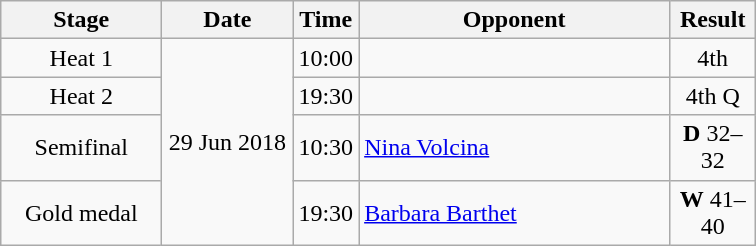<table class=wikitable>
<tr>
<th width=100>Stage</th>
<th width=80>Date</th>
<th width=10>Time</th>
<th width=200>Opponent</th>
<th width=50>Result</th>
</tr>
<tr align=center>
<td>Heat 1</td>
<td rowspan=4>29 Jun 2018</td>
<td>10:00</td>
<td></td>
<td>4th</td>
</tr>
<tr align=center>
<td>Heat 2</td>
<td>19:30</td>
<td></td>
<td>4th Q</td>
</tr>
<tr align=center>
<td>Semifinal</td>
<td>10:30</td>
<td align=left> <a href='#'>Nina Volcina</a></td>
<td><strong>D</strong> 32–32</td>
</tr>
<tr align=center>
<td>Gold medal</td>
<td>19:30</td>
<td align=left> <a href='#'>Barbara Barthet</a></td>
<td><strong>W</strong> 41–40</td>
</tr>
</table>
